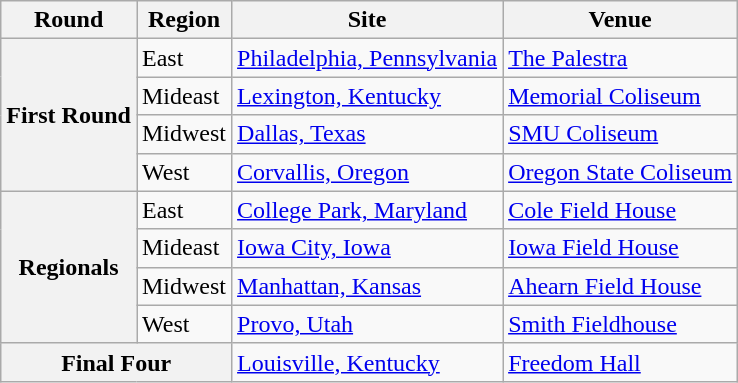<table class="wikitable">
<tr>
<th>Round</th>
<th>Region</th>
<th>Site</th>
<th>Venue</th>
</tr>
<tr>
<th rowspan="4">First Round</th>
<td>East</td>
<td><a href='#'>Philadelphia, Pennsylvania</a></td>
<td><a href='#'>The Palestra</a></td>
</tr>
<tr>
<td>Mideast</td>
<td><a href='#'>Lexington, Kentucky</a></td>
<td><a href='#'>Memorial Coliseum</a></td>
</tr>
<tr>
<td>Midwest</td>
<td><a href='#'>Dallas, Texas</a></td>
<td><a href='#'>SMU Coliseum</a></td>
</tr>
<tr>
<td>West</td>
<td><a href='#'>Corvallis, Oregon</a></td>
<td><a href='#'>Oregon State Coliseum</a></td>
</tr>
<tr>
<th rowspan="4">Regionals</th>
<td>East</td>
<td><a href='#'>College Park, Maryland</a></td>
<td><a href='#'>Cole Field House</a></td>
</tr>
<tr>
<td>Mideast</td>
<td><a href='#'>Iowa City, Iowa</a></td>
<td><a href='#'>Iowa Field House</a></td>
</tr>
<tr>
<td>Midwest</td>
<td><a href='#'>Manhattan, Kansas</a></td>
<td><a href='#'>Ahearn Field House</a></td>
</tr>
<tr>
<td>West</td>
<td><a href='#'>Provo, Utah</a></td>
<td><a href='#'>Smith Fieldhouse</a></td>
</tr>
<tr>
<th colspan="2">Final Four</th>
<td><a href='#'>Louisville, Kentucky</a></td>
<td><a href='#'>Freedom Hall</a></td>
</tr>
</table>
